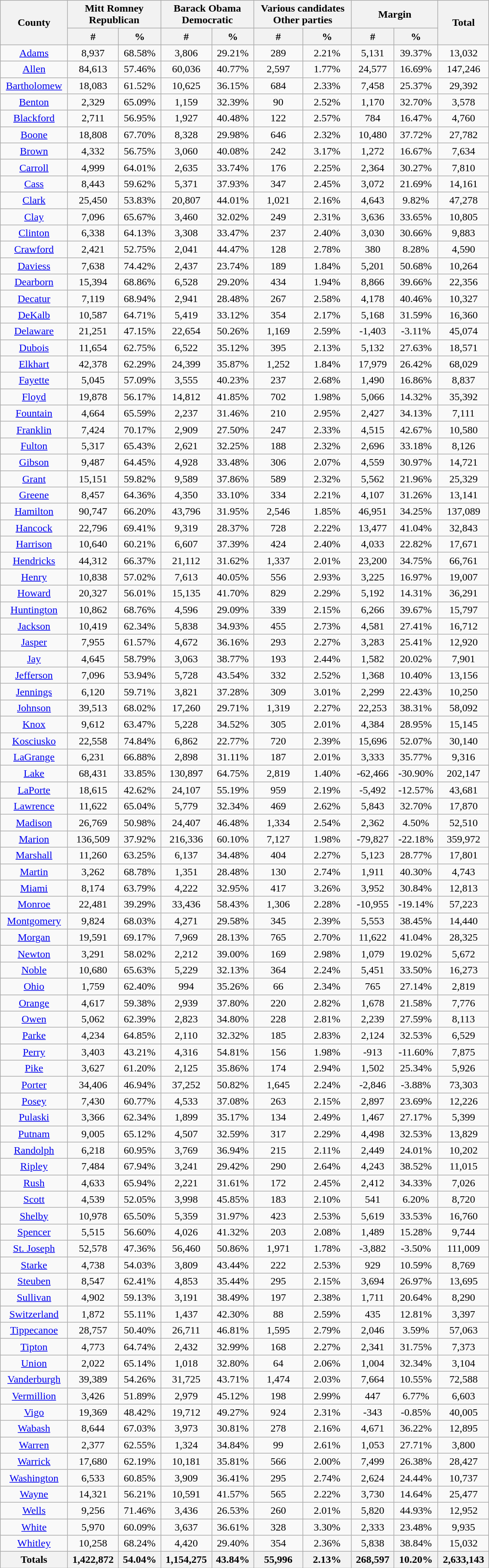<table width="60%" class="wikitable sortable">
<tr>
<th rowspan="2">County</th>
<th colspan="2">Mitt Romney<br>Republican</th>
<th colspan="2">Barack Obama<br>Democratic</th>
<th colspan="2">Various candidates<br>Other parties</th>
<th colspan="2">Margin</th>
<th rowspan="2">Total</th>
</tr>
<tr>
<th style="text-align:center;" data-sort-type="number">#</th>
<th style="text-align:center;" data-sort-type="number">%</th>
<th style="text-align:center;" data-sort-type="number">#</th>
<th style="text-align:center;" data-sort-type="number">%</th>
<th style="text-align:center;" data-sort-type="number">#</th>
<th style="text-align:center;" data-sort-type="number">%</th>
<th style="text-align:center;" data-sort-type="number">#</th>
<th style="text-align:center;" data-sort-type="number">%</th>
</tr>
<tr style="text-align:center;">
<td><a href='#'>Adams</a></td>
<td>8,937</td>
<td>68.58%</td>
<td>3,806</td>
<td>29.21%</td>
<td>289</td>
<td>2.21%</td>
<td>5,131</td>
<td>39.37%</td>
<td>13,032</td>
</tr>
<tr style="text-align:center;">
<td><a href='#'>Allen</a></td>
<td>84,613</td>
<td>57.46%</td>
<td>60,036</td>
<td>40.77%</td>
<td>2,597</td>
<td>1.77%</td>
<td>24,577</td>
<td>16.69%</td>
<td>147,246</td>
</tr>
<tr style="text-align:center;">
<td><a href='#'>Bartholomew</a></td>
<td>18,083</td>
<td>61.52%</td>
<td>10,625</td>
<td>36.15%</td>
<td>684</td>
<td>2.33%</td>
<td>7,458</td>
<td>25.37%</td>
<td>29,392</td>
</tr>
<tr style="text-align:center;">
<td><a href='#'>Benton</a></td>
<td>2,329</td>
<td>65.09%</td>
<td>1,159</td>
<td>32.39%</td>
<td>90</td>
<td>2.52%</td>
<td>1,170</td>
<td>32.70%</td>
<td>3,578</td>
</tr>
<tr style="text-align:center;">
<td><a href='#'>Blackford</a></td>
<td>2,711</td>
<td>56.95%</td>
<td>1,927</td>
<td>40.48%</td>
<td>122</td>
<td>2.57%</td>
<td>784</td>
<td>16.47%</td>
<td>4,760</td>
</tr>
<tr style="text-align:center;">
<td><a href='#'>Boone</a></td>
<td>18,808</td>
<td>67.70%</td>
<td>8,328</td>
<td>29.98%</td>
<td>646</td>
<td>2.32%</td>
<td>10,480</td>
<td>37.72%</td>
<td>27,782</td>
</tr>
<tr style="text-align:center;">
<td><a href='#'>Brown</a></td>
<td>4,332</td>
<td>56.75%</td>
<td>3,060</td>
<td>40.08%</td>
<td>242</td>
<td>3.17%</td>
<td>1,272</td>
<td>16.67%</td>
<td>7,634</td>
</tr>
<tr style="text-align:center;">
<td><a href='#'>Carroll</a></td>
<td>4,999</td>
<td>64.01%</td>
<td>2,635</td>
<td>33.74%</td>
<td>176</td>
<td>2.25%</td>
<td>2,364</td>
<td>30.27%</td>
<td>7,810</td>
</tr>
<tr style="text-align:center;">
<td><a href='#'>Cass</a></td>
<td>8,443</td>
<td>59.62%</td>
<td>5,371</td>
<td>37.93%</td>
<td>347</td>
<td>2.45%</td>
<td>3,072</td>
<td>21.69%</td>
<td>14,161</td>
</tr>
<tr style="text-align:center;">
<td><a href='#'>Clark</a></td>
<td>25,450</td>
<td>53.83%</td>
<td>20,807</td>
<td>44.01%</td>
<td>1,021</td>
<td>2.16%</td>
<td>4,643</td>
<td>9.82%</td>
<td>47,278</td>
</tr>
<tr style="text-align:center;">
<td><a href='#'>Clay</a></td>
<td>7,096</td>
<td>65.67%</td>
<td>3,460</td>
<td>32.02%</td>
<td>249</td>
<td>2.31%</td>
<td>3,636</td>
<td>33.65%</td>
<td>10,805</td>
</tr>
<tr style="text-align:center;">
<td><a href='#'>Clinton</a></td>
<td>6,338</td>
<td>64.13%</td>
<td>3,308</td>
<td>33.47%</td>
<td>237</td>
<td>2.40%</td>
<td>3,030</td>
<td>30.66%</td>
<td>9,883</td>
</tr>
<tr style="text-align:center;">
<td><a href='#'>Crawford</a></td>
<td>2,421</td>
<td>52.75%</td>
<td>2,041</td>
<td>44.47%</td>
<td>128</td>
<td>2.78%</td>
<td>380</td>
<td>8.28%</td>
<td>4,590</td>
</tr>
<tr style="text-align:center;">
<td><a href='#'>Daviess</a></td>
<td>7,638</td>
<td>74.42%</td>
<td>2,437</td>
<td>23.74%</td>
<td>189</td>
<td>1.84%</td>
<td>5,201</td>
<td>50.68%</td>
<td>10,264</td>
</tr>
<tr style="text-align:center;">
<td><a href='#'>Dearborn</a></td>
<td>15,394</td>
<td>68.86%</td>
<td>6,528</td>
<td>29.20%</td>
<td>434</td>
<td>1.94%</td>
<td>8,866</td>
<td>39.66%</td>
<td>22,356</td>
</tr>
<tr style="text-align:center;">
<td><a href='#'>Decatur</a></td>
<td>7,119</td>
<td>68.94%</td>
<td>2,941</td>
<td>28.48%</td>
<td>267</td>
<td>2.58%</td>
<td>4,178</td>
<td>40.46%</td>
<td>10,327</td>
</tr>
<tr style="text-align:center;">
<td><a href='#'>DeKalb</a></td>
<td>10,587</td>
<td>64.71%</td>
<td>5,419</td>
<td>33.12%</td>
<td>354</td>
<td>2.17%</td>
<td>5,168</td>
<td>31.59%</td>
<td>16,360</td>
</tr>
<tr style="text-align:center;">
<td><a href='#'>Delaware</a></td>
<td>21,251</td>
<td>47.15%</td>
<td>22,654</td>
<td>50.26%</td>
<td>1,169</td>
<td>2.59%</td>
<td>-1,403</td>
<td>-3.11%</td>
<td>45,074</td>
</tr>
<tr style="text-align:center;">
<td><a href='#'>Dubois</a></td>
<td>11,654</td>
<td>62.75%</td>
<td>6,522</td>
<td>35.12%</td>
<td>395</td>
<td>2.13%</td>
<td>5,132</td>
<td>27.63%</td>
<td>18,571</td>
</tr>
<tr style="text-align:center;">
<td><a href='#'>Elkhart</a></td>
<td>42,378</td>
<td>62.29%</td>
<td>24,399</td>
<td>35.87%</td>
<td>1,252</td>
<td>1.84%</td>
<td>17,979</td>
<td>26.42%</td>
<td>68,029</td>
</tr>
<tr style="text-align:center;">
<td><a href='#'>Fayette</a></td>
<td>5,045</td>
<td>57.09%</td>
<td>3,555</td>
<td>40.23%</td>
<td>237</td>
<td>2.68%</td>
<td>1,490</td>
<td>16.86%</td>
<td>8,837</td>
</tr>
<tr style="text-align:center;">
<td><a href='#'>Floyd</a></td>
<td>19,878</td>
<td>56.17%</td>
<td>14,812</td>
<td>41.85%</td>
<td>702</td>
<td>1.98%</td>
<td>5,066</td>
<td>14.32%</td>
<td>35,392</td>
</tr>
<tr style="text-align:center;">
<td><a href='#'>Fountain</a></td>
<td>4,664</td>
<td>65.59%</td>
<td>2,237</td>
<td>31.46%</td>
<td>210</td>
<td>2.95%</td>
<td>2,427</td>
<td>34.13%</td>
<td>7,111</td>
</tr>
<tr style="text-align:center;">
<td><a href='#'>Franklin</a></td>
<td>7,424</td>
<td>70.17%</td>
<td>2,909</td>
<td>27.50%</td>
<td>247</td>
<td>2.33%</td>
<td>4,515</td>
<td>42.67%</td>
<td>10,580</td>
</tr>
<tr style="text-align:center;">
<td><a href='#'>Fulton</a></td>
<td>5,317</td>
<td>65.43%</td>
<td>2,621</td>
<td>32.25%</td>
<td>188</td>
<td>2.32%</td>
<td>2,696</td>
<td>33.18%</td>
<td>8,126</td>
</tr>
<tr style="text-align:center;">
<td><a href='#'>Gibson</a></td>
<td>9,487</td>
<td>64.45%</td>
<td>4,928</td>
<td>33.48%</td>
<td>306</td>
<td>2.07%</td>
<td>4,559</td>
<td>30.97%</td>
<td>14,721</td>
</tr>
<tr style="text-align:center;">
<td><a href='#'>Grant</a></td>
<td>15,151</td>
<td>59.82%</td>
<td>9,589</td>
<td>37.86%</td>
<td>589</td>
<td>2.32%</td>
<td>5,562</td>
<td>21.96%</td>
<td>25,329</td>
</tr>
<tr style="text-align:center;">
<td><a href='#'>Greene</a></td>
<td>8,457</td>
<td>64.36%</td>
<td>4,350</td>
<td>33.10%</td>
<td>334</td>
<td>2.21%</td>
<td>4,107</td>
<td>31.26%</td>
<td>13,141</td>
</tr>
<tr style="text-align:center;">
<td><a href='#'>Hamilton</a></td>
<td>90,747</td>
<td>66.20%</td>
<td>43,796</td>
<td>31.95%</td>
<td>2,546</td>
<td>1.85%</td>
<td>46,951</td>
<td>34.25%</td>
<td>137,089</td>
</tr>
<tr style="text-align:center;">
<td><a href='#'>Hancock</a></td>
<td>22,796</td>
<td>69.41%</td>
<td>9,319</td>
<td>28.37%</td>
<td>728</td>
<td>2.22%</td>
<td>13,477</td>
<td>41.04%</td>
<td>32,843</td>
</tr>
<tr style="text-align:center;">
<td><a href='#'>Harrison</a></td>
<td>10,640</td>
<td>60.21%</td>
<td>6,607</td>
<td>37.39%</td>
<td>424</td>
<td>2.40%</td>
<td>4,033</td>
<td>22.82%</td>
<td>17,671</td>
</tr>
<tr style="text-align:center;">
<td><a href='#'>Hendricks</a></td>
<td>44,312</td>
<td>66.37%</td>
<td>21,112</td>
<td>31.62%</td>
<td>1,337</td>
<td>2.01%</td>
<td>23,200</td>
<td>34.75%</td>
<td>66,761</td>
</tr>
<tr style="text-align:center;">
<td><a href='#'>Henry</a></td>
<td>10,838</td>
<td>57.02%</td>
<td>7,613</td>
<td>40.05%</td>
<td>556</td>
<td>2.93%</td>
<td>3,225</td>
<td>16.97%</td>
<td>19,007</td>
</tr>
<tr style="text-align:center;">
<td><a href='#'>Howard</a></td>
<td>20,327</td>
<td>56.01%</td>
<td>15,135</td>
<td>41.70%</td>
<td>829</td>
<td>2.29%</td>
<td>5,192</td>
<td>14.31%</td>
<td>36,291</td>
</tr>
<tr style="text-align:center;">
<td><a href='#'>Huntington</a></td>
<td>10,862</td>
<td>68.76%</td>
<td>4,596</td>
<td>29.09%</td>
<td>339</td>
<td>2.15%</td>
<td>6,266</td>
<td>39.67%</td>
<td>15,797</td>
</tr>
<tr style="text-align:center;">
<td><a href='#'>Jackson</a></td>
<td>10,419</td>
<td>62.34%</td>
<td>5,838</td>
<td>34.93%</td>
<td>455</td>
<td>2.73%</td>
<td>4,581</td>
<td>27.41%</td>
<td>16,712</td>
</tr>
<tr style="text-align:center;">
<td><a href='#'>Jasper</a></td>
<td>7,955</td>
<td>61.57%</td>
<td>4,672</td>
<td>36.16%</td>
<td>293</td>
<td>2.27%</td>
<td>3,283</td>
<td>25.41%</td>
<td>12,920</td>
</tr>
<tr style="text-align:center;">
<td><a href='#'>Jay</a></td>
<td>4,645</td>
<td>58.79%</td>
<td>3,063</td>
<td>38.77%</td>
<td>193</td>
<td>2.44%</td>
<td>1,582</td>
<td>20.02%</td>
<td>7,901</td>
</tr>
<tr style="text-align:center;">
<td><a href='#'>Jefferson</a></td>
<td>7,096</td>
<td>53.94%</td>
<td>5,728</td>
<td>43.54%</td>
<td>332</td>
<td>2.52%</td>
<td>1,368</td>
<td>10.40%</td>
<td>13,156</td>
</tr>
<tr style="text-align:center;">
<td><a href='#'>Jennings</a></td>
<td>6,120</td>
<td>59.71%</td>
<td>3,821</td>
<td>37.28%</td>
<td>309</td>
<td>3.01%</td>
<td>2,299</td>
<td>22.43%</td>
<td>10,250</td>
</tr>
<tr style="text-align:center;">
<td><a href='#'>Johnson</a></td>
<td>39,513</td>
<td>68.02%</td>
<td>17,260</td>
<td>29.71%</td>
<td>1,319</td>
<td>2.27%</td>
<td>22,253</td>
<td>38.31%</td>
<td>58,092</td>
</tr>
<tr style="text-align:center;">
<td><a href='#'>Knox</a></td>
<td>9,612</td>
<td>63.47%</td>
<td>5,228</td>
<td>34.52%</td>
<td>305</td>
<td>2.01%</td>
<td>4,384</td>
<td>28.95%</td>
<td>15,145</td>
</tr>
<tr style="text-align:center;">
<td><a href='#'>Kosciusko</a></td>
<td>22,558</td>
<td>74.84%</td>
<td>6,862</td>
<td>22.77%</td>
<td>720</td>
<td>2.39%</td>
<td>15,696</td>
<td>52.07%</td>
<td>30,140</td>
</tr>
<tr style="text-align:center;">
<td><a href='#'>LaGrange</a></td>
<td>6,231</td>
<td>66.88%</td>
<td>2,898</td>
<td>31.11%</td>
<td>187</td>
<td>2.01%</td>
<td>3,333</td>
<td>35.77%</td>
<td>9,316</td>
</tr>
<tr style="text-align:center;">
<td><a href='#'>Lake</a></td>
<td>68,431</td>
<td>33.85%</td>
<td>130,897</td>
<td>64.75%</td>
<td>2,819</td>
<td>1.40%</td>
<td>-62,466</td>
<td>-30.90%</td>
<td>202,147</td>
</tr>
<tr style="text-align:center;">
<td><a href='#'>LaPorte</a></td>
<td>18,615</td>
<td>42.62%</td>
<td>24,107</td>
<td>55.19%</td>
<td>959</td>
<td>2.19%</td>
<td>-5,492</td>
<td>-12.57%</td>
<td>43,681</td>
</tr>
<tr style="text-align:center;">
<td><a href='#'>Lawrence</a></td>
<td>11,622</td>
<td>65.04%</td>
<td>5,779</td>
<td>32.34%</td>
<td>469</td>
<td>2.62%</td>
<td>5,843</td>
<td>32.70%</td>
<td>17,870</td>
</tr>
<tr style="text-align:center;">
<td><a href='#'>Madison</a></td>
<td>26,769</td>
<td>50.98%</td>
<td>24,407</td>
<td>46.48%</td>
<td>1,334</td>
<td>2.54%</td>
<td>2,362</td>
<td>4.50%</td>
<td>52,510</td>
</tr>
<tr style="text-align:center;">
<td><a href='#'>Marion</a></td>
<td>136,509</td>
<td>37.92%</td>
<td>216,336</td>
<td>60.10%</td>
<td>7,127</td>
<td>1.98%</td>
<td>-79,827</td>
<td>-22.18%</td>
<td>359,972</td>
</tr>
<tr style="text-align:center;">
<td><a href='#'>Marshall</a></td>
<td>11,260</td>
<td>63.25%</td>
<td>6,137</td>
<td>34.48%</td>
<td>404</td>
<td>2.27%</td>
<td>5,123</td>
<td>28.77%</td>
<td>17,801</td>
</tr>
<tr style="text-align:center;">
<td><a href='#'>Martin</a></td>
<td>3,262</td>
<td>68.78%</td>
<td>1,351</td>
<td>28.48%</td>
<td>130</td>
<td>2.74%</td>
<td>1,911</td>
<td>40.30%</td>
<td>4,743</td>
</tr>
<tr style="text-align:center;">
<td><a href='#'>Miami</a></td>
<td>8,174</td>
<td>63.79%</td>
<td>4,222</td>
<td>32.95%</td>
<td>417</td>
<td>3.26%</td>
<td>3,952</td>
<td>30.84%</td>
<td>12,813</td>
</tr>
<tr style="text-align:center;">
<td><a href='#'>Monroe</a></td>
<td>22,481</td>
<td>39.29%</td>
<td>33,436</td>
<td>58.43%</td>
<td>1,306</td>
<td>2.28%</td>
<td>-10,955</td>
<td>-19.14%</td>
<td>57,223</td>
</tr>
<tr style="text-align:center;">
<td><a href='#'>Montgomery</a></td>
<td>9,824</td>
<td>68.03%</td>
<td>4,271</td>
<td>29.58%</td>
<td>345</td>
<td>2.39%</td>
<td>5,553</td>
<td>38.45%</td>
<td>14,440</td>
</tr>
<tr style="text-align:center;">
<td><a href='#'>Morgan</a></td>
<td>19,591</td>
<td>69.17%</td>
<td>7,969</td>
<td>28.13%</td>
<td>765</td>
<td>2.70%</td>
<td>11,622</td>
<td>41.04%</td>
<td>28,325</td>
</tr>
<tr style="text-align:center;">
<td><a href='#'>Newton</a></td>
<td>3,291</td>
<td>58.02%</td>
<td>2,212</td>
<td>39.00%</td>
<td>169</td>
<td>2.98%</td>
<td>1,079</td>
<td>19.02%</td>
<td>5,672</td>
</tr>
<tr style="text-align:center;">
<td><a href='#'>Noble</a></td>
<td>10,680</td>
<td>65.63%</td>
<td>5,229</td>
<td>32.13%</td>
<td>364</td>
<td>2.24%</td>
<td>5,451</td>
<td>33.50%</td>
<td>16,273</td>
</tr>
<tr style="text-align:center;">
<td><a href='#'>Ohio</a></td>
<td>1,759</td>
<td>62.40%</td>
<td>994</td>
<td>35.26%</td>
<td>66</td>
<td>2.34%</td>
<td>765</td>
<td>27.14%</td>
<td>2,819</td>
</tr>
<tr style="text-align:center;">
<td><a href='#'>Orange</a></td>
<td>4,617</td>
<td>59.38%</td>
<td>2,939</td>
<td>37.80%</td>
<td>220</td>
<td>2.82%</td>
<td>1,678</td>
<td>21.58%</td>
<td>7,776</td>
</tr>
<tr style="text-align:center;">
<td><a href='#'>Owen</a></td>
<td>5,062</td>
<td>62.39%</td>
<td>2,823</td>
<td>34.80%</td>
<td>228</td>
<td>2.81%</td>
<td>2,239</td>
<td>27.59%</td>
<td>8,113</td>
</tr>
<tr style="text-align:center;">
<td><a href='#'>Parke</a></td>
<td>4,234</td>
<td>64.85%</td>
<td>2,110</td>
<td>32.32%</td>
<td>185</td>
<td>2.83%</td>
<td>2,124</td>
<td>32.53%</td>
<td>6,529</td>
</tr>
<tr style="text-align:center;">
<td><a href='#'>Perry</a></td>
<td>3,403</td>
<td>43.21%</td>
<td>4,316</td>
<td>54.81%</td>
<td>156</td>
<td>1.98%</td>
<td>-913</td>
<td>-11.60%</td>
<td>7,875</td>
</tr>
<tr style="text-align:center;">
<td><a href='#'>Pike</a></td>
<td>3,627</td>
<td>61.20%</td>
<td>2,125</td>
<td>35.86%</td>
<td>174</td>
<td>2.94%</td>
<td>1,502</td>
<td>25.34%</td>
<td>5,926</td>
</tr>
<tr style="text-align:center;">
<td><a href='#'>Porter</a></td>
<td>34,406</td>
<td>46.94%</td>
<td>37,252</td>
<td>50.82%</td>
<td>1,645</td>
<td>2.24%</td>
<td>-2,846</td>
<td>-3.88%</td>
<td>73,303</td>
</tr>
<tr style="text-align:center;">
<td><a href='#'>Posey</a></td>
<td>7,430</td>
<td>60.77%</td>
<td>4,533</td>
<td>37.08%</td>
<td>263</td>
<td>2.15%</td>
<td>2,897</td>
<td>23.69%</td>
<td>12,226</td>
</tr>
<tr style="text-align:center;">
<td><a href='#'>Pulaski</a></td>
<td>3,366</td>
<td>62.34%</td>
<td>1,899</td>
<td>35.17%</td>
<td>134</td>
<td>2.49%</td>
<td>1,467</td>
<td>27.17%</td>
<td>5,399</td>
</tr>
<tr style="text-align:center;">
<td><a href='#'>Putnam</a></td>
<td>9,005</td>
<td>65.12%</td>
<td>4,507</td>
<td>32.59%</td>
<td>317</td>
<td>2.29%</td>
<td>4,498</td>
<td>32.53%</td>
<td>13,829</td>
</tr>
<tr style="text-align:center;">
<td><a href='#'>Randolph</a></td>
<td>6,218</td>
<td>60.95%</td>
<td>3,769</td>
<td>36.94%</td>
<td>215</td>
<td>2.11%</td>
<td>2,449</td>
<td>24.01%</td>
<td>10,202</td>
</tr>
<tr style="text-align:center;">
<td><a href='#'>Ripley</a></td>
<td>7,484</td>
<td>67.94%</td>
<td>3,241</td>
<td>29.42%</td>
<td>290</td>
<td>2.64%</td>
<td>4,243</td>
<td>38.52%</td>
<td>11,015</td>
</tr>
<tr style="text-align:center;">
<td><a href='#'>Rush</a></td>
<td>4,633</td>
<td>65.94%</td>
<td>2,221</td>
<td>31.61%</td>
<td>172</td>
<td>2.45%</td>
<td>2,412</td>
<td>34.33%</td>
<td>7,026</td>
</tr>
<tr style="text-align:center;">
<td><a href='#'>Scott</a></td>
<td>4,539</td>
<td>52.05%</td>
<td>3,998</td>
<td>45.85%</td>
<td>183</td>
<td>2.10%</td>
<td>541</td>
<td>6.20%</td>
<td>8,720</td>
</tr>
<tr style="text-align:center;">
<td><a href='#'>Shelby</a></td>
<td>10,978</td>
<td>65.50%</td>
<td>5,359</td>
<td>31.97%</td>
<td>423</td>
<td>2.53%</td>
<td>5,619</td>
<td>33.53%</td>
<td>16,760</td>
</tr>
<tr style="text-align:center;">
<td><a href='#'>Spencer</a></td>
<td>5,515</td>
<td>56.60%</td>
<td>4,026</td>
<td>41.32%</td>
<td>203</td>
<td>2.08%</td>
<td>1,489</td>
<td>15.28%</td>
<td>9,744</td>
</tr>
<tr style="text-align:center;">
<td><a href='#'>St. Joseph</a></td>
<td>52,578</td>
<td>47.36%</td>
<td>56,460</td>
<td>50.86%</td>
<td>1,971</td>
<td>1.78%</td>
<td>-3,882</td>
<td>-3.50%</td>
<td>111,009</td>
</tr>
<tr style="text-align:center;">
<td><a href='#'>Starke</a></td>
<td>4,738</td>
<td>54.03%</td>
<td>3,809</td>
<td>43.44%</td>
<td>222</td>
<td>2.53%</td>
<td>929</td>
<td>10.59%</td>
<td>8,769</td>
</tr>
<tr style="text-align:center;">
<td><a href='#'>Steuben</a></td>
<td>8,547</td>
<td>62.41%</td>
<td>4,853</td>
<td>35.44%</td>
<td>295</td>
<td>2.15%</td>
<td>3,694</td>
<td>26.97%</td>
<td>13,695</td>
</tr>
<tr style="text-align:center;">
<td><a href='#'>Sullivan</a></td>
<td>4,902</td>
<td>59.13%</td>
<td>3,191</td>
<td>38.49%</td>
<td>197</td>
<td>2.38%</td>
<td>1,711</td>
<td>20.64%</td>
<td>8,290</td>
</tr>
<tr style="text-align:center;">
<td><a href='#'>Switzerland</a></td>
<td>1,872</td>
<td>55.11%</td>
<td>1,437</td>
<td>42.30%</td>
<td>88</td>
<td>2.59%</td>
<td>435</td>
<td>12.81%</td>
<td>3,397</td>
</tr>
<tr style="text-align:center;">
<td><a href='#'>Tippecanoe</a></td>
<td>28,757</td>
<td>50.40%</td>
<td>26,711</td>
<td>46.81%</td>
<td>1,595</td>
<td>2.79%</td>
<td>2,046</td>
<td>3.59%</td>
<td>57,063</td>
</tr>
<tr style="text-align:center;">
<td><a href='#'>Tipton</a></td>
<td>4,773</td>
<td>64.74%</td>
<td>2,432</td>
<td>32.99%</td>
<td>168</td>
<td>2.27%</td>
<td>2,341</td>
<td>31.75%</td>
<td>7,373</td>
</tr>
<tr style="text-align:center;">
<td><a href='#'>Union</a></td>
<td>2,022</td>
<td>65.14%</td>
<td>1,018</td>
<td>32.80%</td>
<td>64</td>
<td>2.06%</td>
<td>1,004</td>
<td>32.34%</td>
<td>3,104</td>
</tr>
<tr style="text-align:center;">
<td><a href='#'>Vanderburgh</a></td>
<td>39,389</td>
<td>54.26%</td>
<td>31,725</td>
<td>43.71%</td>
<td>1,474</td>
<td>2.03%</td>
<td>7,664</td>
<td>10.55%</td>
<td>72,588</td>
</tr>
<tr style="text-align:center;">
<td><a href='#'>Vermillion</a></td>
<td>3,426</td>
<td>51.89%</td>
<td>2,979</td>
<td>45.12%</td>
<td>198</td>
<td>2.99%</td>
<td>447</td>
<td>6.77%</td>
<td>6,603</td>
</tr>
<tr style="text-align:center;">
<td><a href='#'>Vigo</a></td>
<td>19,369</td>
<td>48.42%</td>
<td>19,712</td>
<td>49.27%</td>
<td>924</td>
<td>2.31%</td>
<td>-343</td>
<td>-0.85%</td>
<td>40,005</td>
</tr>
<tr style="text-align:center;">
<td><a href='#'>Wabash</a></td>
<td>8,644</td>
<td>67.03%</td>
<td>3,973</td>
<td>30.81%</td>
<td>278</td>
<td>2.16%</td>
<td>4,671</td>
<td>36.22%</td>
<td>12,895</td>
</tr>
<tr style="text-align:center;">
<td><a href='#'>Warren</a></td>
<td>2,377</td>
<td>62.55%</td>
<td>1,324</td>
<td>34.84%</td>
<td>99</td>
<td>2.61%</td>
<td>1,053</td>
<td>27.71%</td>
<td>3,800</td>
</tr>
<tr style="text-align:center;">
<td><a href='#'>Warrick</a></td>
<td>17,680</td>
<td>62.19%</td>
<td>10,181</td>
<td>35.81%</td>
<td>566</td>
<td>2.00%</td>
<td>7,499</td>
<td>26.38%</td>
<td>28,427</td>
</tr>
<tr style="text-align:center;">
<td><a href='#'>Washington</a></td>
<td>6,533</td>
<td>60.85%</td>
<td>3,909</td>
<td>36.41%</td>
<td>295</td>
<td>2.74%</td>
<td>2,624</td>
<td>24.44%</td>
<td>10,737</td>
</tr>
<tr style="text-align:center;">
<td><a href='#'>Wayne</a></td>
<td>14,321</td>
<td>56.21%</td>
<td>10,591</td>
<td>41.57%</td>
<td>565</td>
<td>2.22%</td>
<td>3,730</td>
<td>14.64%</td>
<td>25,477</td>
</tr>
<tr style="text-align:center;">
<td><a href='#'>Wells</a></td>
<td>9,256</td>
<td>71.46%</td>
<td>3,436</td>
<td>26.53%</td>
<td>260</td>
<td>2.01%</td>
<td>5,820</td>
<td>44.93%</td>
<td>12,952</td>
</tr>
<tr style="text-align:center;">
<td><a href='#'>White</a></td>
<td>5,970</td>
<td>60.09%</td>
<td>3,637</td>
<td>36.61%</td>
<td>328</td>
<td>3.30%</td>
<td>2,333</td>
<td>23.48%</td>
<td>9,935</td>
</tr>
<tr style="text-align:center;">
<td><a href='#'>Whitley</a></td>
<td>10,258</td>
<td>68.24%</td>
<td>4,420</td>
<td>29.40%</td>
<td>354</td>
<td>2.36%</td>
<td>5,838</td>
<td>38.84%</td>
<td>15,032</td>
</tr>
<tr>
<th>Totals</th>
<th>1,422,872</th>
<th>54.04%</th>
<th>1,154,275</th>
<th>43.84%</th>
<th>55,996</th>
<th>2.13%</th>
<th>268,597</th>
<th>10.20%</th>
<th>2,633,143</th>
</tr>
</table>
